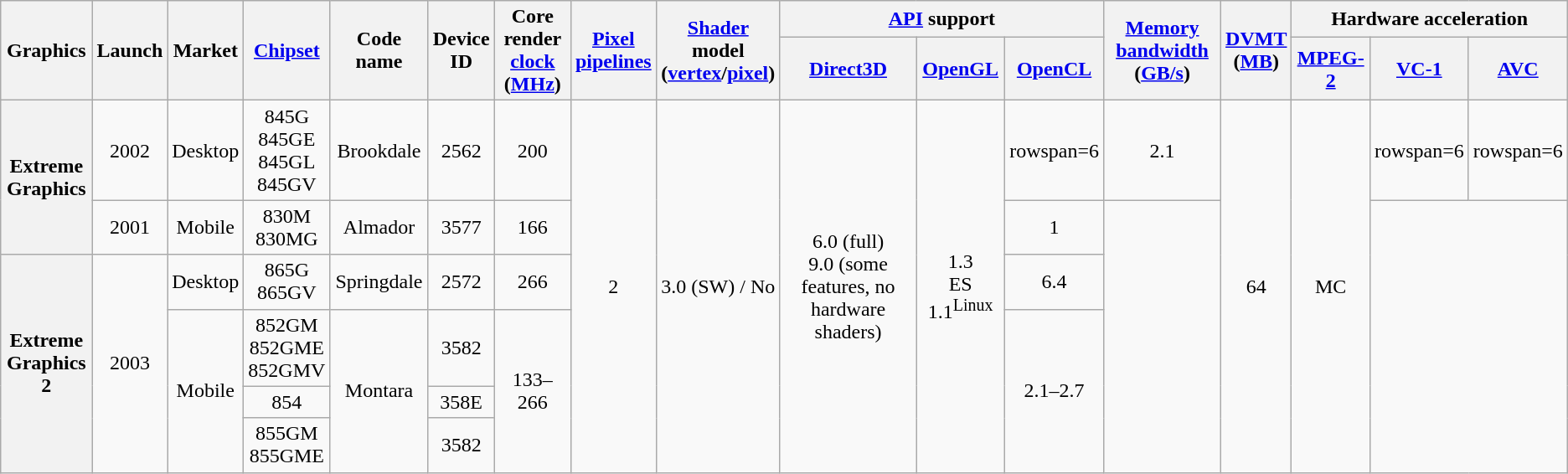<table class="wikitable" style="text-align:center;">
<tr>
<th rowspan=2>Graphics</th>
<th rowspan=2>Launch</th>
<th rowspan=2>Market</th>
<th rowspan=2><a href='#'>Chipset</a></th>
<th rowspan=2>Code name</th>
<th rowspan=2>Device<br>ID</th>
<th rowspan=2>Core render<br><a href='#'>clock</a> (<a href='#'>MHz</a>)</th>
<th rowspan=2><a href='#'>Pixel <br>pipelines</a></th>
<th rowspan=2><a href='#'>Shader</a> model<br>(<a href='#'>vertex</a>/<a href='#'>pixel</a>)</th>
<th colspan=3><a href='#'>API</a> support</th>
<th rowspan=2><a href='#'>Memory bandwidth</a> <br>(<a href='#'>GB/s</a>)</th>
<th rowspan=2><a href='#'>DVMT</a> <br>(<a href='#'>MB</a>)</th>
<th colspan=3>Hardware acceleration</th>
</tr>
<tr>
<th><a href='#'>Direct3D</a></th>
<th><a href='#'>OpenGL</a></th>
<th><a href='#'>OpenCL</a></th>
<th><a href='#'>MPEG-2</a></th>
<th><a href='#'>VC-1</a></th>
<th><a href='#'>AVC</a></th>
</tr>
<tr>
<th rowspan=2>Extreme<br>Graphics</th>
<td>2002</td>
<td>Desktop</td>
<td>845G<br>845GE<br>845GL<br>845GV</td>
<td>Brookdale</td>
<td>2562</td>
<td>200</td>
<td rowspan=6>2</td>
<td rowspan=6>3.0 (SW) / No</td>
<td rowspan=6>6.0 (full)<br>9.0 (some features, no hardware shaders)</td>
<td rowspan=6>1.3 <br> ES 1.1<sup>Linux</sup></td>
<td>rowspan=6 </td>
<td>2.1</td>
<td rowspan=6>64</td>
<td rowspan=6>MC</td>
<td>rowspan=6 </td>
<td>rowspan=6 </td>
</tr>
<tr>
<td>2001</td>
<td>Mobile</td>
<td>830M<br>830MG</td>
<td>Almador</td>
<td>3577</td>
<td>166</td>
<td>1</td>
</tr>
<tr>
<th rowspan=4>Extreme<br>Graphics 2</th>
<td rowspan=4>2003</td>
<td>Desktop</td>
<td>865G<br>865GV</td>
<td>Springdale</td>
<td>2572</td>
<td>266</td>
<td>6.4</td>
</tr>
<tr>
<td rowspan=3>Mobile</td>
<td>852GM<br>852GME<br>852GMV</td>
<td rowspan=3>Montara</td>
<td>3582</td>
<td rowspan=3>133–266</td>
<td rowspan=3>2.1–2.7</td>
</tr>
<tr>
<td>854</td>
<td>358E</td>
</tr>
<tr>
<td>855GM <br> 855GME</td>
<td>3582</td>
</tr>
</table>
